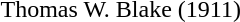<table>
<tr>
<td>Thomas W. Blake (1911)</td>
</tr>
</table>
